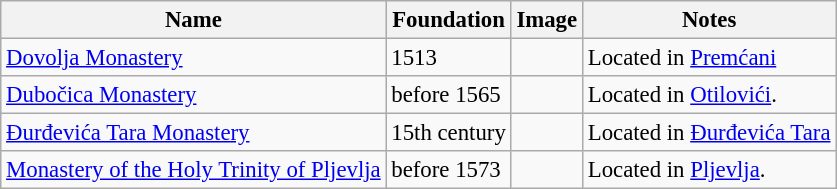<table class="wikitable" style="font-size:95%;">
<tr>
<th>Name</th>
<th>Foundation</th>
<th>Image</th>
<th>Notes</th>
</tr>
<tr>
<td><a href='#'>Dovolja Monastery</a><br></td>
<td>1513</td>
<td></td>
<td>Located in <a href='#'>Premćani</a></td>
</tr>
<tr>
<td><a href='#'>Dubočica Monastery</a><br></td>
<td>before 1565</td>
<td></td>
<td>Located in <a href='#'>Otilovići</a>.</td>
</tr>
<tr>
<td><a href='#'>Đurđevića Tara Monastery</a><br></td>
<td>15th century</td>
<td></td>
<td>Located in <a href='#'>Đurđevića Tara</a></td>
</tr>
<tr>
<td><a href='#'>Monastery of the Holy Trinity of Pljevlja</a><br></td>
<td>before 1573</td>
<td></td>
<td>Located in <a href='#'>Pljevlja</a>.</td>
</tr>
</table>
